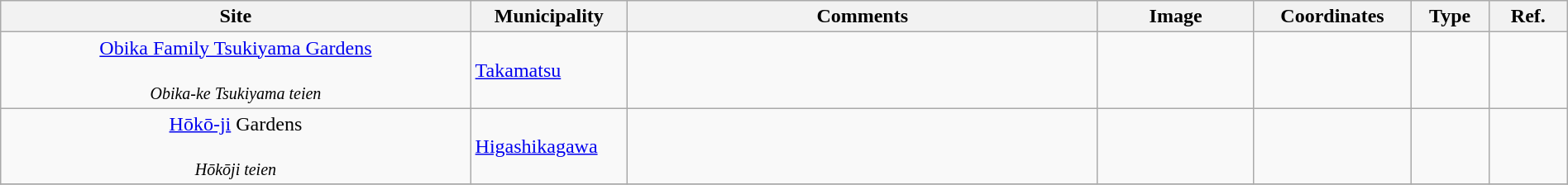<table class="wikitable sortable"  style="width:100%;">
<tr>
<th width="30%" align="left">Site</th>
<th width="10%" align="left">Municipality</th>
<th width="30%" align="left" class="unsortable">Comments</th>
<th width="10%" align="left"  class="unsortable">Image</th>
<th width="10%" align="left" class="unsortable">Coordinates</th>
<th width="5%" align="left">Type</th>
<th width="5%" align="left"  class="unsortable">Ref.</th>
</tr>
<tr>
<td align="center"><a href='#'>Obika Family Tsukiyama Gardens</a><br><br><small><em>Obika-ke Tsukiyama teien</em></small></td>
<td><a href='#'>Takamatsu</a></td>
<td></td>
<td></td>
<td></td>
<td></td>
<td></td>
</tr>
<tr>
<td align="center"><a href='#'>Hōkō-ji</a> Gardens<br><br><small><em>Hōkōji teien</em></small></td>
<td><a href='#'>Higashikagawa</a></td>
<td></td>
<td></td>
<td></td>
<td></td>
<td></td>
</tr>
<tr>
</tr>
</table>
